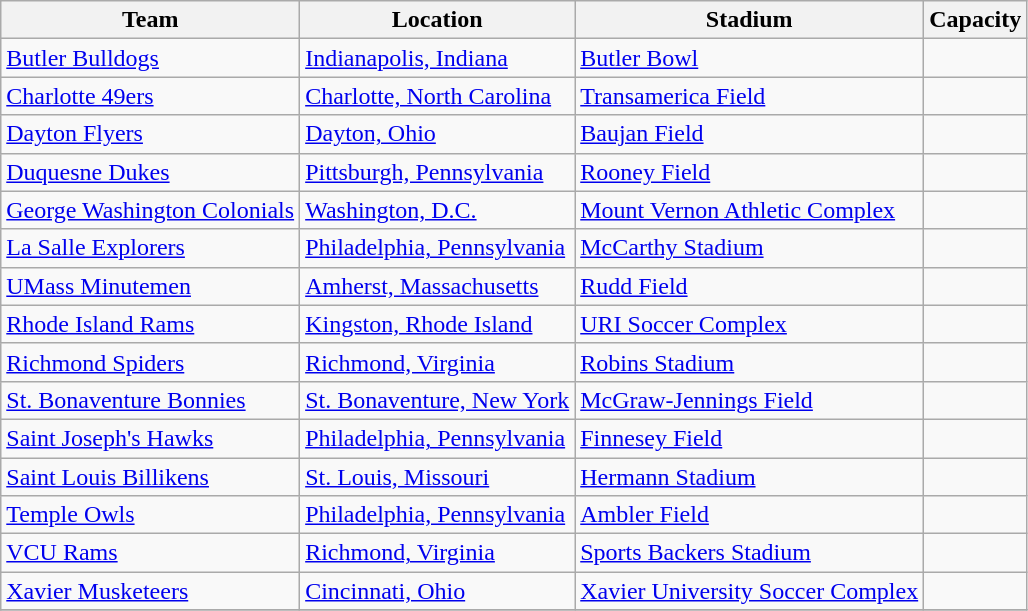<table class="wikitable sortable" style="text-align: left;">
<tr>
<th>Team</th>
<th>Location</th>
<th>Stadium</th>
<th>Capacity</th>
</tr>
<tr>
<td><a href='#'>Butler Bulldogs</a></td>
<td><a href='#'>Indianapolis, Indiana</a></td>
<td><a href='#'>Butler Bowl</a></td>
<td align="center"></td>
</tr>
<tr>
<td><a href='#'>Charlotte 49ers</a></td>
<td><a href='#'>Charlotte, North Carolina</a></td>
<td><a href='#'>Transamerica Field</a></td>
<td align="center"></td>
</tr>
<tr>
<td><a href='#'>Dayton Flyers</a></td>
<td><a href='#'>Dayton, Ohio</a></td>
<td><a href='#'>Baujan Field</a></td>
<td align="center"></td>
</tr>
<tr>
<td><a href='#'>Duquesne Dukes</a></td>
<td><a href='#'>Pittsburgh, Pennsylvania</a></td>
<td><a href='#'>Rooney Field</a></td>
<td align="center"></td>
</tr>
<tr>
<td><a href='#'>George Washington Colonials</a></td>
<td><a href='#'>Washington, D.C.</a></td>
<td><a href='#'>Mount Vernon Athletic Complex</a></td>
<td align="center"></td>
</tr>
<tr>
<td><a href='#'>La Salle Explorers</a></td>
<td><a href='#'>Philadelphia, Pennsylvania</a></td>
<td><a href='#'>McCarthy Stadium</a></td>
<td align="center"></td>
</tr>
<tr>
<td><a href='#'>UMass Minutemen</a></td>
<td><a href='#'>Amherst, Massachusetts</a></td>
<td><a href='#'>Rudd Field</a></td>
<td align="center"></td>
</tr>
<tr>
<td><a href='#'>Rhode Island Rams</a></td>
<td><a href='#'>Kingston, Rhode Island</a></td>
<td><a href='#'>URI Soccer Complex</a></td>
<td align="center"></td>
</tr>
<tr>
<td><a href='#'>Richmond Spiders</a></td>
<td><a href='#'>Richmond, Virginia</a></td>
<td><a href='#'>Robins Stadium</a></td>
<td align="center"></td>
</tr>
<tr>
<td><a href='#'>St. Bonaventure Bonnies</a></td>
<td><a href='#'>St. Bonaventure, New York</a></td>
<td><a href='#'>McGraw-Jennings Field</a></td>
<td align="center"></td>
</tr>
<tr>
<td><a href='#'>Saint Joseph's Hawks</a></td>
<td><a href='#'>Philadelphia, Pennsylvania</a></td>
<td><a href='#'>Finnesey Field</a></td>
<td align="center"></td>
</tr>
<tr>
<td><a href='#'>Saint Louis Billikens</a></td>
<td><a href='#'>St. Louis, Missouri</a></td>
<td><a href='#'>Hermann Stadium</a></td>
<td align="center"></td>
</tr>
<tr>
<td><a href='#'>Temple Owls</a></td>
<td><a href='#'>Philadelphia, Pennsylvania</a></td>
<td><a href='#'>Ambler Field</a></td>
<td align="center"></td>
</tr>
<tr>
<td><a href='#'>VCU Rams</a></td>
<td><a href='#'>Richmond, Virginia</a></td>
<td><a href='#'>Sports Backers Stadium</a></td>
<td align="center"></td>
</tr>
<tr>
<td><a href='#'>Xavier Musketeers</a></td>
<td><a href='#'>Cincinnati, Ohio</a></td>
<td><a href='#'>Xavier University Soccer Complex</a></td>
<td align="center"></td>
</tr>
<tr>
</tr>
</table>
